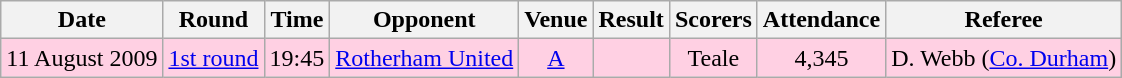<table class="wikitable" style="text-align:center">
<tr>
<th>Date</th>
<th>Round</th>
<th>Time</th>
<th>Opponent</th>
<th>Venue</th>
<th>Result</th>
<th>Scorers</th>
<th>Attendance</th>
<th>Referee</th>
</tr>
<tr bgcolor="#ffd0e3">
<td>11 August 2009</td>
<td><a href='#'>1st round</a></td>
<td>19:45</td>
<td><a href='#'>Rotherham United</a></td>
<td><a href='#'>A</a></td>
<td></td>
<td>Teale </td>
<td>4,345</td>
<td>D. Webb (<a href='#'>Co. Durham</a>)</td>
</tr>
</table>
